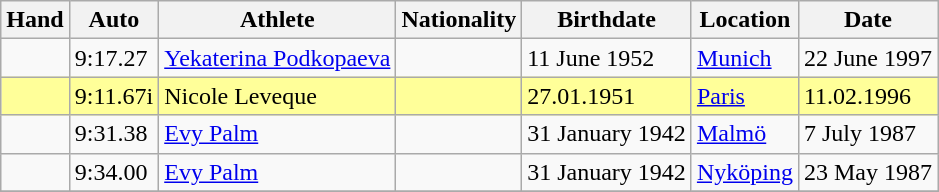<table class="wikitable">
<tr>
<th>Hand</th>
<th>Auto</th>
<th>Athlete</th>
<th>Nationality</th>
<th>Birthdate</th>
<th>Location</th>
<th>Date</th>
</tr>
<tr>
<td></td>
<td>9:17.27</td>
<td><a href='#'>Yekaterina Podkopaeva</a></td>
<td></td>
<td>11 June 1952</td>
<td><a href='#'>Munich</a></td>
<td>22 June 1997</td>
</tr>
<tr style="background:#ff9;">
<td></td>
<td>9:11.67i</td>
<td>Nicole Leveque</td>
<td></td>
<td>27.01.1951</td>
<td><a href='#'>Paris</a></td>
<td>11.02.1996</td>
</tr>
<tr>
<td></td>
<td>9:31.38</td>
<td><a href='#'>Evy Palm</a></td>
<td></td>
<td>31 January 1942</td>
<td><a href='#'>Malmö</a></td>
<td>7 July 1987</td>
</tr>
<tr>
<td></td>
<td>9:34.00</td>
<td><a href='#'>Evy Palm</a></td>
<td></td>
<td>31 January 1942</td>
<td><a href='#'>Nyköping</a></td>
<td>23 May 1987</td>
</tr>
<tr>
</tr>
</table>
